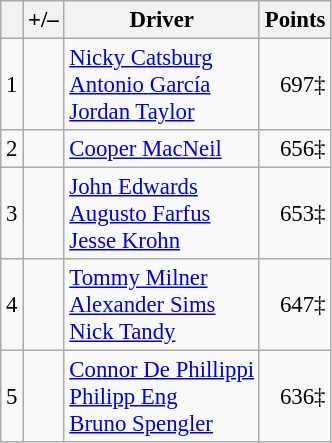<table class="wikitable" style="font-size: 95%;">
<tr>
<th scope="col"></th>
<th scope="col">+/–</th>
<th scope="col">Driver</th>
<th scope="col">Points</th>
</tr>
<tr>
<td align=center>1</td>
<td align="left"></td>
<td> <a href='#'>Nicky Catsburg</a><br> <a href='#'>Antonio García</a><br> <a href='#'>Jordan Taylor</a></td>
<td align=right>697‡</td>
</tr>
<tr>
<td align=center>2</td>
<td align="left"></td>
<td> <a href='#'>Cooper MacNeil</a></td>
<td align=right>656‡</td>
</tr>
<tr>
<td align=center>3</td>
<td align="left"></td>
<td> <a href='#'>John Edwards</a><br> <a href='#'>Augusto Farfus</a><br> <a href='#'>Jesse Krohn</a></td>
<td align=right>653‡</td>
</tr>
<tr>
<td align=center>4</td>
<td align="left"></td>
<td> <a href='#'>Tommy Milner</a><br> <a href='#'>Alexander Sims</a><br> <a href='#'>Nick Tandy</a></td>
<td align=right>647‡</td>
</tr>
<tr>
<td align=center>5</td>
<td align="left"></td>
<td> <a href='#'>Connor De Phillippi</a><br> <a href='#'>Philipp Eng</a><br> <a href='#'>Bruno Spengler</a></td>
<td align=right>636‡</td>
</tr>
</table>
